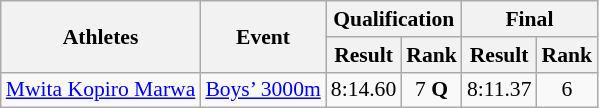<table class="wikitable" border="1" style="font-size:90%">
<tr>
<th rowspan=2>Athletes</th>
<th rowspan=2>Event</th>
<th colspan=2>Qualification</th>
<th colspan=2>Final</th>
</tr>
<tr>
<th>Result</th>
<th>Rank</th>
<th>Result</th>
<th>Rank</th>
</tr>
<tr>
<td><a href='#'>Mwita Kopiro Marwa</a></td>
<td><a href='#'>Boys’ 3000m</a></td>
<td align=center>8:14.60</td>
<td align=center>7 <strong>Q</strong></td>
<td align=center>8:11.37</td>
<td align=center>6</td>
</tr>
</table>
